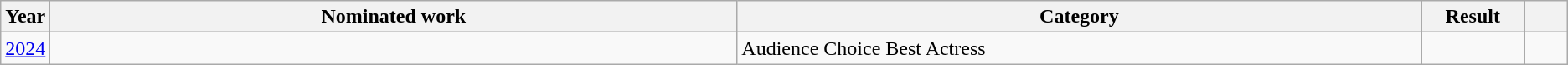<table class="wikitable sortable">
<tr>
<th scope="col" style="width:1em;">Year</th>
<th scope="col" style="width:39em;">Nominated work</th>
<th scope="col" style="width:39em;">Category</th>
<th scope="col" style="width:5em;">Result</th>
<th scope="col" style="width:2em;" class="unsortable"></th>
</tr>
<tr>
<td><a href='#'>2024</a></td>
<td></td>
<td>Audience Choice Best Actress</td>
<td></td>
<td style="text-align:center"></td>
</tr>
</table>
